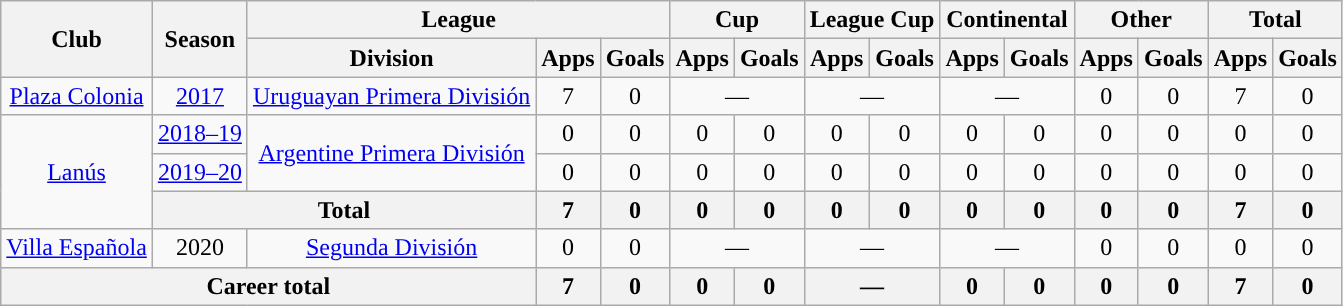<table class="wikitable" style="text-align:center">
<tr>
<th rowspan="2">Club</th>
<th rowspan="2">Season</th>
<th colspan="3">League</th>
<th colspan="2">Cup</th>
<th colspan="2">League Cup</th>
<th colspan="2">Continental</th>
<th colspan="2">Other</th>
<th colspan="2">Total</th>
</tr>
<tr>
<th>Division</th>
<th>Apps</th>
<th>Goals</th>
<th>Apps</th>
<th>Goals</th>
<th>Apps</th>
<th>Goals</th>
<th>Apps</th>
<th>Goals</th>
<th>Apps</th>
<th>Goals</th>
<th>Apps</th>
<th>Goals</th>
</tr>
<tr>
<td rowspan="1"><a href='#'>Plaza Colonia</a></td>
<td><a href='#'>2017</a></td>
<td rowspan="1"><a href='#'>Uruguayan Primera División</a></td>
<td>7</td>
<td>0</td>
<td colspan="2">—</td>
<td colspan="2">—</td>
<td colspan="2">—</td>
<td>0</td>
<td>0</td>
<td>7</td>
<td>0</td>
</tr>
<tr>
<td rowspan="3"><a href='#'>Lanús</a></td>
<td><a href='#'>2018–19</a></td>
<td rowspan="2"><a href='#'>Argentine Primera División</a></td>
<td>0</td>
<td>0</td>
<td>0</td>
<td>0</td>
<td>0</td>
<td>0</td>
<td>0</td>
<td>0</td>
<td>0</td>
<td>0</td>
<td>0</td>
<td>0</td>
</tr>
<tr>
<td><a href='#'>2019–20</a></td>
<td>0</td>
<td>0</td>
<td>0</td>
<td>0</td>
<td>0</td>
<td>0</td>
<td>0</td>
<td>0</td>
<td>0</td>
<td>0</td>
<td>0</td>
<td>0</td>
</tr>
<tr>
<th colspan="2">Total</th>
<th>7</th>
<th>0</th>
<th>0</th>
<th>0</th>
<th>0</th>
<th>0</th>
<th>0</th>
<th>0</th>
<th>0</th>
<th>0</th>
<th>7</th>
<th>0</th>
</tr>
<tr>
<td rowspan="1"><a href='#'>Villa Española</a></td>
<td>2020</td>
<td rowspan="1"><a href='#'>Segunda División</a></td>
<td>0</td>
<td>0</td>
<td colspan="2">—</td>
<td colspan="2">—</td>
<td colspan="2">—</td>
<td>0</td>
<td>0</td>
<td>0</td>
<td>0</td>
</tr>
<tr>
<th colspan="3">Career total</th>
<th>7</th>
<th>0</th>
<th>0</th>
<th>0</th>
<th colspan="2">—</th>
<th>0</th>
<th>0</th>
<th>0</th>
<th>0</th>
<th>7</th>
<th>0</th>
</tr>
</table>
